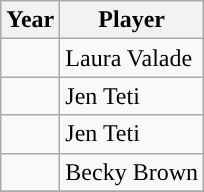<table class= "wikitable">
<tr>
<th width=px>Year</th>
<th width=px>Player</th>
</tr>
<tr>
<td></td>
<td>Laura Valade</td>
</tr>
<tr>
<td></td>
<td>Jen Teti</td>
</tr>
<tr>
<td></td>
<td>Jen Teti</td>
</tr>
<tr>
<td></td>
<td>Becky Brown</td>
</tr>
<tr>
</tr>
</table>
